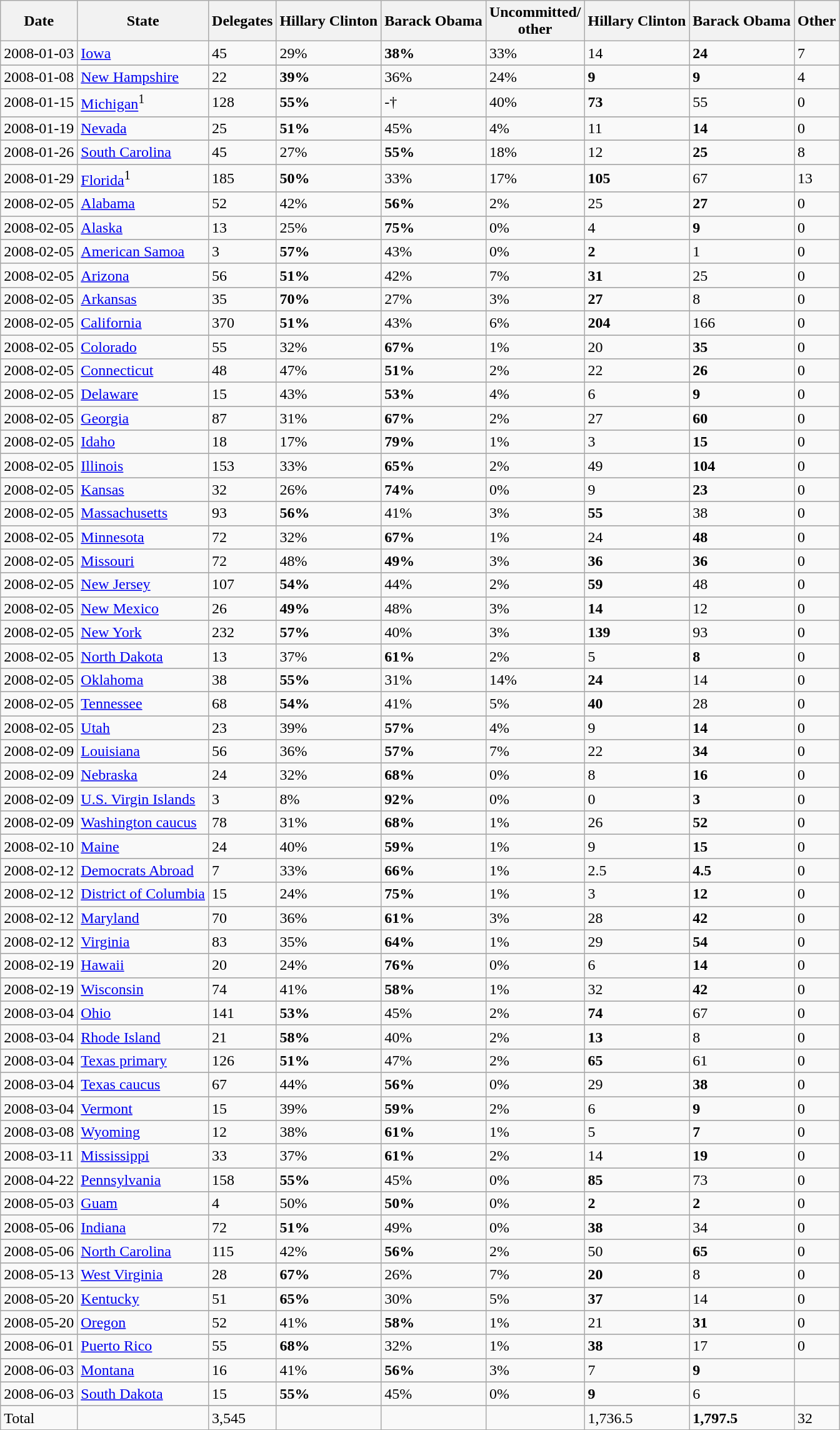<table class="wikitable sortable">
<tr>
<th>Date</th>
<th>State</th>
<th>Delegates</th>
<th>Hillary Clinton</th>
<th>Barack Obama</th>
<th>Uncommitted/<br>other</th>
<th>Hillary Clinton</th>
<th>Barack Obama</th>
<th>Other</th>
</tr>
<tr>
<td>2008-01-03</td>
<td><a href='#'>Iowa</a></td>
<td>45</td>
<td>29%</td>
<td><strong>38%</strong></td>
<td>33%</td>
<td>14</td>
<td><strong>24</strong></td>
<td>7</td>
</tr>
<tr --->
</tr>
<tr>
<td>2008-01-08</td>
<td><a href='#'>New Hampshire</a></td>
<td>22</td>
<td><strong>39%</strong></td>
<td>36%</td>
<td>24%</td>
<td><strong>9</strong></td>
<td><strong>9</strong></td>
<td>4</td>
</tr>
<tr --->
</tr>
<tr>
<td>2008-01-15</td>
<td><a href='#'>Michigan</a><sup>1</sup></td>
<td>128</td>
<td><strong>55%</strong></td>
<td>-†</td>
<td>40%</td>
<td><strong>73</strong></td>
<td>55</td>
<td>0</td>
</tr>
<tr --->
</tr>
<tr>
<td>2008-01-19</td>
<td><a href='#'>Nevada</a></td>
<td>25</td>
<td><strong>51%</strong></td>
<td>45%</td>
<td>4%</td>
<td>11</td>
<td><strong>14</strong></td>
<td>0</td>
</tr>
<tr --->
</tr>
<tr>
<td>2008-01-26</td>
<td><a href='#'>South Carolina</a></td>
<td>45</td>
<td>27%</td>
<td><strong>55%</strong></td>
<td>18%</td>
<td>12</td>
<td><strong>25</strong></td>
<td>8</td>
</tr>
<tr --->
</tr>
<tr>
<td>2008-01-29</td>
<td><a href='#'>Florida</a><sup>1</sup></td>
<td>185</td>
<td><strong>50%</strong></td>
<td>33%</td>
<td>17%</td>
<td><strong>105</strong></td>
<td>67</td>
<td>13</td>
</tr>
<tr --->
</tr>
<tr>
<td>2008-02-05</td>
<td><a href='#'>Alabama</a></td>
<td>52</td>
<td>42%</td>
<td><strong>56%</strong></td>
<td>2%</td>
<td>25</td>
<td><strong>27</strong></td>
<td>0</td>
</tr>
<tr --->
</tr>
<tr>
<td>2008-02-05</td>
<td><a href='#'>Alaska</a></td>
<td>13</td>
<td>25%</td>
<td><strong>75%</strong></td>
<td>0%</td>
<td>4</td>
<td><strong>9</strong></td>
<td>0</td>
</tr>
<tr --->
</tr>
<tr>
<td>2008-02-05</td>
<td><a href='#'>American Samoa</a></td>
<td>3</td>
<td><strong>57%</strong></td>
<td>43%</td>
<td>0%</td>
<td><strong>2</strong></td>
<td>1</td>
<td>0</td>
</tr>
<tr --->
</tr>
<tr>
<td>2008-02-05</td>
<td><a href='#'>Arizona</a></td>
<td>56</td>
<td><strong>51%</strong></td>
<td>42%</td>
<td>7%</td>
<td><strong>31</strong></td>
<td>25</td>
<td>0</td>
</tr>
<tr --->
</tr>
<tr>
<td>2008-02-05</td>
<td><a href='#'>Arkansas</a></td>
<td>35</td>
<td><strong>70%</strong></td>
<td>27%</td>
<td>3%</td>
<td><strong>27</strong></td>
<td>8</td>
<td>0</td>
</tr>
<tr --->
</tr>
<tr>
<td>2008-02-05</td>
<td><a href='#'>California</a></td>
<td>370</td>
<td><strong>51%</strong></td>
<td>43%</td>
<td>6%</td>
<td><strong>204</strong></td>
<td>166</td>
<td>0</td>
</tr>
<tr --->
</tr>
<tr>
<td>2008-02-05</td>
<td><a href='#'>Colorado</a></td>
<td>55</td>
<td>32%</td>
<td><strong>67%</strong></td>
<td>1%</td>
<td>20</td>
<td><strong>35</strong></td>
<td>0</td>
</tr>
<tr --->
</tr>
<tr>
<td>2008-02-05</td>
<td><a href='#'>Connecticut</a></td>
<td>48</td>
<td>47%</td>
<td><strong>51%</strong></td>
<td>2%</td>
<td>22</td>
<td><strong>26</strong></td>
<td>0</td>
</tr>
<tr --->
</tr>
<tr>
<td>2008-02-05</td>
<td><a href='#'>Delaware</a></td>
<td>15</td>
<td>43%</td>
<td><strong>53%</strong></td>
<td>4%</td>
<td>6</td>
<td><strong>9</strong></td>
<td>0</td>
</tr>
<tr --->
</tr>
<tr>
<td>2008-02-05</td>
<td><a href='#'>Georgia</a></td>
<td>87</td>
<td>31%</td>
<td><strong>67%</strong></td>
<td>2%</td>
<td>27</td>
<td><strong>60</strong></td>
<td>0</td>
</tr>
<tr --->
</tr>
<tr>
<td>2008-02-05</td>
<td><a href='#'>Idaho</a></td>
<td>18</td>
<td>17%</td>
<td><strong>79%</strong></td>
<td>1%</td>
<td>3</td>
<td><strong>15</strong></td>
<td>0</td>
</tr>
<tr --->
</tr>
<tr>
<td>2008-02-05</td>
<td><a href='#'>Illinois</a></td>
<td>153</td>
<td>33%</td>
<td><strong>65%</strong></td>
<td>2%</td>
<td>49</td>
<td><strong>104</strong></td>
<td>0</td>
</tr>
<tr --->
</tr>
<tr>
<td>2008-02-05</td>
<td><a href='#'>Kansas</a></td>
<td>32</td>
<td>26%</td>
<td><strong>74%</strong></td>
<td>0%</td>
<td>9</td>
<td><strong>23</strong></td>
<td>0</td>
</tr>
<tr --->
</tr>
<tr>
<td>2008-02-05</td>
<td><a href='#'>Massachusetts</a></td>
<td>93</td>
<td><strong>56%</strong></td>
<td>41%</td>
<td>3%</td>
<td><strong>55</strong></td>
<td>38</td>
<td>0</td>
</tr>
<tr --->
</tr>
<tr>
<td>2008-02-05</td>
<td><a href='#'>Minnesota</a></td>
<td>72</td>
<td>32%</td>
<td><strong>67%</strong></td>
<td>1%</td>
<td>24</td>
<td><strong>48</strong></td>
<td>0</td>
</tr>
<tr --->
</tr>
<tr>
<td>2008-02-05</td>
<td><a href='#'>Missouri</a></td>
<td>72</td>
<td>48%</td>
<td><strong>49%</strong></td>
<td>3%</td>
<td><strong>36</strong></td>
<td><strong>36</strong></td>
<td>0</td>
</tr>
<tr --->
</tr>
<tr>
<td>2008-02-05</td>
<td><a href='#'>New Jersey</a></td>
<td>107</td>
<td><strong>54%</strong></td>
<td>44%</td>
<td>2%</td>
<td><strong>59</strong></td>
<td>48</td>
<td>0</td>
</tr>
<tr --->
</tr>
<tr>
<td>2008-02-05</td>
<td><a href='#'>New Mexico</a></td>
<td>26</td>
<td><strong>49%</strong></td>
<td>48%</td>
<td>3%</td>
<td><strong>14</strong></td>
<td>12</td>
<td>0</td>
</tr>
<tr --->
</tr>
<tr>
<td>2008-02-05</td>
<td><a href='#'>New York</a></td>
<td>232</td>
<td><strong>57%</strong></td>
<td>40%</td>
<td>3%</td>
<td><strong>139</strong></td>
<td>93</td>
<td>0</td>
</tr>
<tr --->
</tr>
<tr>
<td>2008-02-05</td>
<td><a href='#'>North Dakota</a></td>
<td>13</td>
<td>37%</td>
<td><strong>61%</strong></td>
<td>2%</td>
<td>5</td>
<td><strong>8</strong></td>
<td>0</td>
</tr>
<tr --->
</tr>
<tr>
<td>2008-02-05</td>
<td><a href='#'>Oklahoma</a></td>
<td>38</td>
<td><strong>55%</strong></td>
<td>31%</td>
<td>14%</td>
<td><strong>24</strong></td>
<td>14</td>
<td>0</td>
</tr>
<tr --->
</tr>
<tr>
<td>2008-02-05</td>
<td><a href='#'>Tennessee</a></td>
<td>68</td>
<td><strong>54%</strong></td>
<td>41%</td>
<td>5%</td>
<td><strong>40</strong></td>
<td>28</td>
<td>0</td>
</tr>
<tr --->
</tr>
<tr>
<td>2008-02-05</td>
<td><a href='#'>Utah</a></td>
<td>23</td>
<td>39%</td>
<td><strong>57%</strong></td>
<td>4%</td>
<td>9</td>
<td><strong>14</strong></td>
<td>0</td>
</tr>
<tr --->
</tr>
<tr>
<td>2008-02-09</td>
<td><a href='#'>Louisiana</a></td>
<td>56</td>
<td>36%</td>
<td><strong>57%</strong></td>
<td>7%</td>
<td>22</td>
<td><strong>34</strong></td>
<td>0</td>
</tr>
<tr --->
</tr>
<tr>
<td>2008-02-09</td>
<td><a href='#'>Nebraska</a></td>
<td>24</td>
<td>32%</td>
<td><strong>68%</strong></td>
<td>0%</td>
<td>8</td>
<td><strong>16</strong></td>
<td>0</td>
</tr>
<tr --->
</tr>
<tr>
<td>2008-02-09</td>
<td><a href='#'>U.S. Virgin Islands</a></td>
<td>3</td>
<td>8%</td>
<td><strong>92%</strong></td>
<td>0%</td>
<td>0</td>
<td><strong>3</strong></td>
<td>0</td>
</tr>
<tr --->
</tr>
<tr>
<td>2008-02-09</td>
<td><a href='#'>Washington caucus</a></td>
<td>78</td>
<td>31%</td>
<td><strong>68%</strong></td>
<td>1%</td>
<td>26</td>
<td><strong>52</strong></td>
<td>0</td>
</tr>
<tr --->
</tr>
<tr>
<td>2008-02-10</td>
<td><a href='#'>Maine</a></td>
<td>24</td>
<td>40%</td>
<td><strong>59%</strong></td>
<td>1%</td>
<td>9</td>
<td><strong>15</strong></td>
<td>0</td>
</tr>
<tr --->
</tr>
<tr>
<td>2008-02-12</td>
<td><a href='#'>Democrats Abroad</a></td>
<td>7</td>
<td>33%</td>
<td><strong>66%</strong></td>
<td>1%</td>
<td>2.5</td>
<td><strong>4.5</strong></td>
<td>0</td>
</tr>
<tr --->
</tr>
<tr>
<td>2008-02-12</td>
<td><a href='#'>District of Columbia</a></td>
<td>15</td>
<td>24%</td>
<td><strong>75%</strong></td>
<td>1%</td>
<td>3</td>
<td><strong>12</strong></td>
<td>0</td>
</tr>
<tr --->
</tr>
<tr>
<td>2008-02-12</td>
<td><a href='#'>Maryland</a></td>
<td>70</td>
<td>36%</td>
<td><strong>61%</strong></td>
<td>3%</td>
<td>28</td>
<td><strong>42</strong></td>
<td>0</td>
</tr>
<tr --->
</tr>
<tr>
<td>2008-02-12</td>
<td><a href='#'>Virginia</a></td>
<td>83</td>
<td>35%</td>
<td><strong>64%</strong></td>
<td>1%</td>
<td>29</td>
<td><strong>54</strong></td>
<td>0</td>
</tr>
<tr --->
</tr>
<tr>
<td>2008-02-19</td>
<td><a href='#'>Hawaii</a></td>
<td>20</td>
<td>24%</td>
<td><strong>76%</strong></td>
<td>0%</td>
<td>6</td>
<td><strong>14</strong></td>
<td>0</td>
</tr>
<tr --->
</tr>
<tr>
<td>2008-02-19</td>
<td><a href='#'>Wisconsin</a></td>
<td>74</td>
<td>41%</td>
<td><strong>58%</strong></td>
<td>1%</td>
<td>32</td>
<td><strong>42</strong></td>
<td>0</td>
</tr>
<tr --->
</tr>
<tr>
<td>2008-03-04</td>
<td><a href='#'>Ohio</a></td>
<td>141</td>
<td><strong>53%</strong></td>
<td>45%</td>
<td>2%</td>
<td><strong>74</strong></td>
<td>67</td>
<td>0</td>
</tr>
<tr --->
</tr>
<tr>
<td>2008-03-04</td>
<td><a href='#'>Rhode Island</a></td>
<td>21</td>
<td><strong>58%</strong></td>
<td>40%</td>
<td>2%</td>
<td><strong>13</strong></td>
<td>8</td>
<td>0</td>
</tr>
<tr --->
</tr>
<tr>
<td>2008-03-04</td>
<td><a href='#'>Texas primary</a></td>
<td>126</td>
<td><strong>51%</strong></td>
<td>47%</td>
<td>2%</td>
<td><strong>65</strong></td>
<td>61</td>
<td>0</td>
</tr>
<tr --->
</tr>
<tr>
<td>2008-03-04</td>
<td><a href='#'>Texas caucus</a></td>
<td>67</td>
<td>44%</td>
<td><strong>56%</strong></td>
<td>0%</td>
<td>29</td>
<td><strong>38</strong></td>
<td>0</td>
</tr>
<tr --->
</tr>
<tr>
<td>2008-03-04</td>
<td><a href='#'>Vermont</a></td>
<td>15</td>
<td>39%</td>
<td><strong>59%</strong></td>
<td>2%</td>
<td>6</td>
<td><strong>9</strong></td>
<td>0</td>
</tr>
<tr --->
</tr>
<tr>
<td>2008-03-08</td>
<td><a href='#'>Wyoming</a></td>
<td>12</td>
<td>38%</td>
<td><strong>61%</strong></td>
<td>1%</td>
<td>5</td>
<td><strong>7</strong></td>
<td>0</td>
</tr>
<tr --->
</tr>
<tr>
<td>2008-03-11</td>
<td><a href='#'>Mississippi</a></td>
<td>33</td>
<td>37%</td>
<td><strong>61%</strong></td>
<td>2%</td>
<td>14</td>
<td><strong>19</strong></td>
<td>0</td>
</tr>
<tr --->
</tr>
<tr>
<td>2008-04-22</td>
<td><a href='#'>Pennsylvania</a></td>
<td>158</td>
<td><strong>55%</strong></td>
<td>45%</td>
<td>0%</td>
<td><strong>85</strong></td>
<td>73</td>
<td>0</td>
</tr>
<tr --->
</tr>
<tr>
<td>2008-05-03</td>
<td><a href='#'>Guam</a></td>
<td>4</td>
<td>50%</td>
<td><strong>50%</strong></td>
<td>0%</td>
<td><strong>2</strong></td>
<td><strong>2</strong></td>
<td>0</td>
</tr>
<tr --->
</tr>
<tr>
<td>2008-05-06</td>
<td><a href='#'>Indiana</a></td>
<td>72</td>
<td><strong>51%</strong></td>
<td>49%</td>
<td>0%</td>
<td><strong>38</strong></td>
<td>34</td>
<td>0</td>
</tr>
<tr --->
</tr>
<tr>
<td>2008-05-06</td>
<td><a href='#'>North Carolina</a></td>
<td>115</td>
<td>42%</td>
<td><strong>56%</strong></td>
<td>2%</td>
<td>50</td>
<td><strong>65</strong></td>
<td>0</td>
</tr>
<tr --->
</tr>
<tr>
<td>2008-05-13</td>
<td><a href='#'>West Virginia</a></td>
<td>28</td>
<td><strong>67%</strong></td>
<td>26%</td>
<td>7%</td>
<td><strong>20</strong></td>
<td>8</td>
<td>0</td>
</tr>
<tr --->
</tr>
<tr>
<td>2008-05-20</td>
<td><a href='#'>Kentucky</a></td>
<td>51</td>
<td><strong>65%</strong></td>
<td>30%</td>
<td>5%</td>
<td><strong>37</strong></td>
<td>14</td>
<td>0</td>
</tr>
<tr --->
</tr>
<tr>
<td>2008-05-20</td>
<td><a href='#'>Oregon</a></td>
<td>52</td>
<td>41%</td>
<td><strong>58%</strong></td>
<td>1%</td>
<td>21</td>
<td><strong>31</strong></td>
<td>0</td>
</tr>
<tr --->
</tr>
<tr>
<td>2008-06-01</td>
<td><a href='#'>Puerto Rico</a></td>
<td>55</td>
<td><strong>68%</strong></td>
<td>32%</td>
<td>1%</td>
<td><strong>38</strong></td>
<td>17</td>
<td>0</td>
</tr>
<tr --->
</tr>
<tr>
<td>2008-06-03</td>
<td><a href='#'>Montana</a></td>
<td>16</td>
<td>41%</td>
<td><strong>56%</strong></td>
<td>3%</td>
<td>7</td>
<td><strong>9</strong></td>
<td></td>
</tr>
<tr --->
</tr>
<tr>
<td>2008-06-03</td>
<td><a href='#'>South Dakota</a></td>
<td>15</td>
<td><strong>55%</strong></td>
<td>45%</td>
<td>0%</td>
<td><strong>9</strong></td>
<td>6</td>
<td></td>
</tr>
<tr --->
</tr>
<tr class="sortbottom">
<td>Total</td>
<td></td>
<td>3,545</td>
<td></td>
<td></td>
<td></td>
<td>1,736.5</td>
<td><strong>1,797.5</strong></td>
<td>32</td>
</tr>
<tr --->
</tr>
</table>
